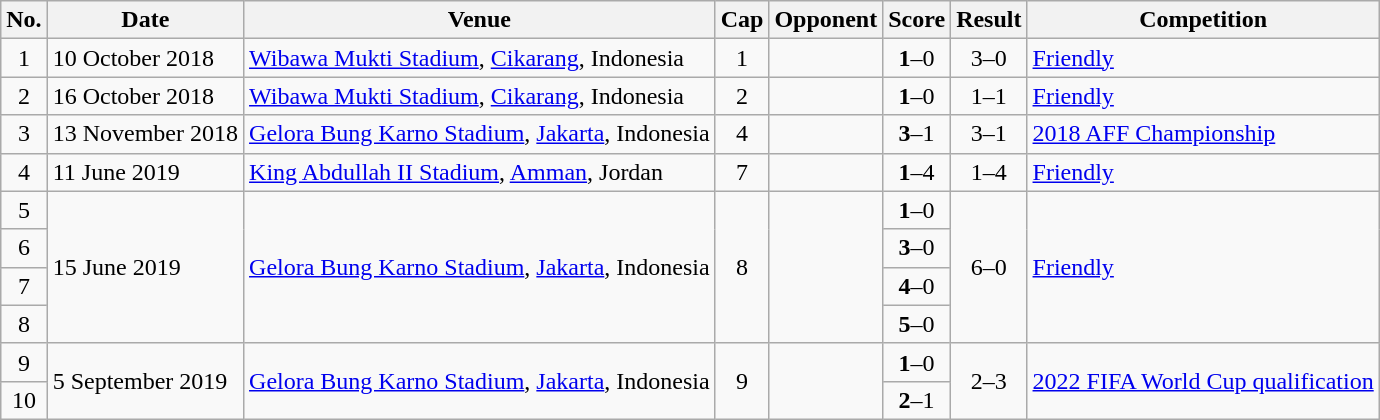<table class="wikitable sortable">
<tr>
<th scope=col>No.</th>
<th scope=col>Date</th>
<th scope=col>Venue</th>
<th scope=col>Cap</th>
<th scope=col>Opponent</th>
<th scope=col>Score</th>
<th scope=col>Result</th>
<th scope=col>Competition</th>
</tr>
<tr>
<td align="center">1</td>
<td>10 October 2018</td>
<td><a href='#'>Wibawa Mukti Stadium</a>, <a href='#'>Cikarang</a>, Indonesia</td>
<td align="center">1</td>
<td></td>
<td align="center"><strong>1</strong>–0</td>
<td align="center">3–0</td>
<td><a href='#'>Friendly</a></td>
</tr>
<tr>
<td align="center">2</td>
<td>16 October 2018</td>
<td><a href='#'>Wibawa Mukti Stadium</a>, <a href='#'>Cikarang</a>, Indonesia</td>
<td align="center">2</td>
<td></td>
<td align="center"><strong>1</strong>–0</td>
<td align="center">1–1</td>
<td><a href='#'>Friendly</a></td>
</tr>
<tr>
<td align="center">3</td>
<td>13 November 2018</td>
<td><a href='#'>Gelora Bung Karno Stadium</a>, <a href='#'>Jakarta</a>, Indonesia</td>
<td align="center">4</td>
<td></td>
<td align="center"><strong>3</strong>–1</td>
<td align="center">3–1</td>
<td><a href='#'>2018 AFF Championship</a></td>
</tr>
<tr>
<td align="center">4</td>
<td>11 June 2019</td>
<td><a href='#'>King Abdullah II Stadium</a>, <a href='#'>Amman</a>, Jordan</td>
<td align="center">7</td>
<td></td>
<td align="center"><strong>1</strong>–4</td>
<td align="center">1–4</td>
<td><a href='#'>Friendly</a></td>
</tr>
<tr>
<td align="center">5</td>
<td rowspan=4>15 June 2019</td>
<td rowspan="4"><a href='#'>Gelora Bung Karno Stadium</a>, <a href='#'>Jakarta</a>, Indonesia</td>
<td rowspan="4"; align="center">8</td>
<td rowspan="4"></td>
<td align="center"><strong>1</strong>–0</td>
<td align="center" rowspan=4>6–0</td>
<td rowspan="4"><a href='#'>Friendly</a></td>
</tr>
<tr>
<td align="center">6</td>
<td align="center"><strong>3</strong>–0</td>
</tr>
<tr>
<td align="center">7</td>
<td align="center"><strong>4</strong>–0</td>
</tr>
<tr>
<td align="center">8</td>
<td align="center"><strong>5</strong>–0</td>
</tr>
<tr>
<td align="center">9</td>
<td rowspan=2>5 September 2019</td>
<td rowspan="2"><a href='#'>Gelora Bung Karno Stadium</a>, <a href='#'>Jakarta</a>, Indonesia</td>
<td rowspan="2" align="center" ;>9</td>
<td rowspan="2"></td>
<td align="center"><strong>1</strong>–0</td>
<td align="center" rowspan=2>2–3</td>
<td rowspan=2><a href='#'>2022 FIFA World Cup qualification</a></td>
</tr>
<tr>
<td align="center">10</td>
<td align="center"><strong>2</strong>–1</td>
</tr>
</table>
